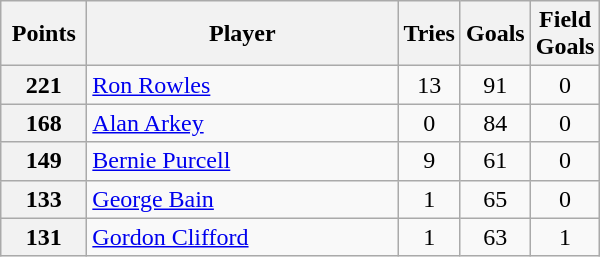<table class="wikitable" style="text-align:left;">
<tr>
<th width=50>Points</th>
<th width=200>Player</th>
<th width=30>Tries</th>
<th width=30>Goals</th>
<th width=30>Field Goals</th>
</tr>
<tr>
<th>221</th>
<td> <a href='#'>Ron Rowles</a></td>
<td align=center>13</td>
<td align=center>91</td>
<td align=center>0</td>
</tr>
<tr>
<th>168</th>
<td> <a href='#'>Alan Arkey</a></td>
<td align=center>0</td>
<td align=center>84</td>
<td align=center>0</td>
</tr>
<tr>
<th>149</th>
<td> <a href='#'>Bernie Purcell</a></td>
<td align=center>9</td>
<td align=center>61</td>
<td align=center>0</td>
</tr>
<tr>
<th>133</th>
<td> <a href='#'>George Bain</a></td>
<td align=center>1</td>
<td align=center>65</td>
<td align=center>0</td>
</tr>
<tr>
<th>131</th>
<td> <a href='#'>Gordon Clifford</a></td>
<td align=center>1</td>
<td align=center>63</td>
<td align=center>1</td>
</tr>
</table>
